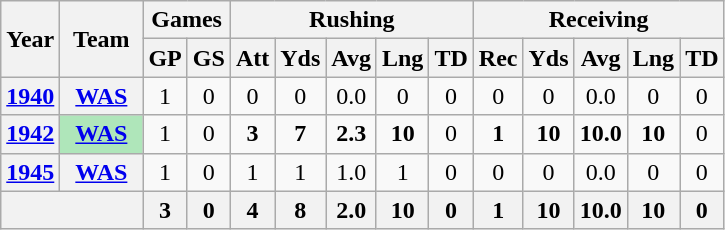<table class="wikitable" style="text-align:center;">
<tr>
<th rowspan="2">Year</th>
<th rowspan="2">Team</th>
<th colspan="2">Games</th>
<th colspan="5">Rushing</th>
<th colspan="5">Receiving</th>
</tr>
<tr>
<th>GP</th>
<th>GS</th>
<th>Att</th>
<th>Yds</th>
<th>Avg</th>
<th>Lng</th>
<th>TD</th>
<th>Rec</th>
<th>Yds</th>
<th>Avg</th>
<th>Lng</th>
<th>TD</th>
</tr>
<tr>
<th><a href='#'>1940</a></th>
<th><a href='#'>WAS</a></th>
<td>1</td>
<td>0</td>
<td>0</td>
<td>0</td>
<td>0.0</td>
<td>0</td>
<td>0</td>
<td>0</td>
<td>0</td>
<td>0.0</td>
<td>0</td>
<td>0</td>
</tr>
<tr>
<th><a href='#'>1942</a></th>
<th style="background:#afe6ba; width:3em;"><a href='#'>WAS</a></th>
<td>1</td>
<td>0</td>
<td><strong>3</strong></td>
<td><strong>7</strong></td>
<td><strong>2.3</strong></td>
<td><strong>10</strong></td>
<td>0</td>
<td><strong>1</strong></td>
<td><strong>10</strong></td>
<td><strong>10.0</strong></td>
<td><strong>10</strong></td>
<td>0</td>
</tr>
<tr>
<th><a href='#'>1945</a></th>
<th><a href='#'>WAS</a></th>
<td>1</td>
<td>0</td>
<td>1</td>
<td>1</td>
<td>1.0</td>
<td>1</td>
<td>0</td>
<td>0</td>
<td>0</td>
<td>0.0</td>
<td>0</td>
<td>0</td>
</tr>
<tr>
<th colspan="2"></th>
<th>3</th>
<th>0</th>
<th>4</th>
<th>8</th>
<th>2.0</th>
<th>10</th>
<th>0</th>
<th>1</th>
<th>10</th>
<th>10.0</th>
<th>10</th>
<th>0</th>
</tr>
</table>
